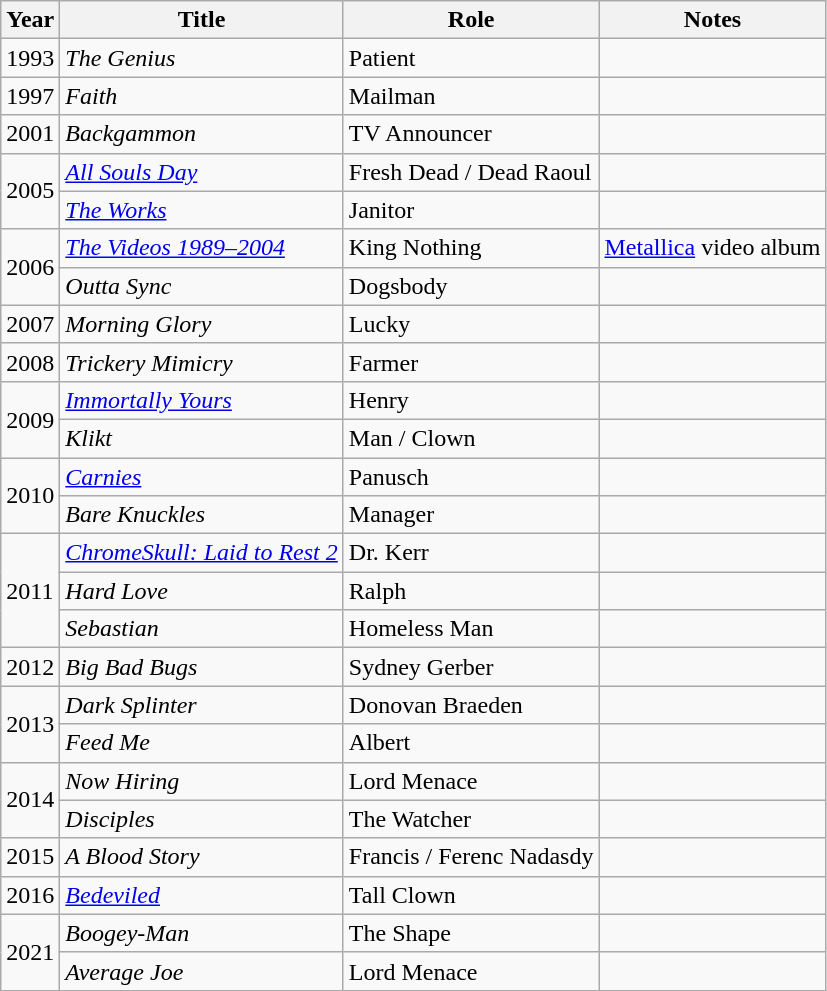<table class="wikitable sortable">
<tr>
<th>Year</th>
<th>Title</th>
<th>Role</th>
<th>Notes</th>
</tr>
<tr>
<td>1993</td>
<td><em>The Genius</em></td>
<td>Patient</td>
<td></td>
</tr>
<tr>
<td>1997</td>
<td><em>Faith</em></td>
<td>Mailman</td>
<td></td>
</tr>
<tr>
<td>2001</td>
<td><em>Backgammon</em></td>
<td>TV Announcer</td>
<td></td>
</tr>
<tr>
<td rowspan=2>2005</td>
<td><a href='#'><em>All Souls Day</em></a></td>
<td>Fresh Dead / Dead Raoul</td>
<td></td>
</tr>
<tr>
<td><a href='#'><em>The Works</em></a></td>
<td>Janitor</td>
<td></td>
</tr>
<tr>
<td rowspan=2>2006</td>
<td><em><a href='#'>The Videos 1989–2004</a></em></td>
<td>King Nothing</td>
<td><a href='#'>Metallica</a> video album</td>
</tr>
<tr>
<td><em>Outta Sync</em></td>
<td>Dogsbody</td>
<td></td>
</tr>
<tr>
<td>2007</td>
<td><em>Morning Glory</em></td>
<td>Lucky</td>
<td></td>
</tr>
<tr>
<td>2008</td>
<td><em>Trickery Mimicry</em></td>
<td>Farmer</td>
<td></td>
</tr>
<tr>
<td rowspan=2>2009</td>
<td><em><a href='#'>Immortally Yours</a></em></td>
<td>Henry</td>
<td></td>
</tr>
<tr>
<td><em>Klikt</em></td>
<td>Man / Clown</td>
<td></td>
</tr>
<tr>
<td rowspan=2>2010</td>
<td><a href='#'><em>Carnies</em></a></td>
<td>Panusch</td>
<td></td>
</tr>
<tr>
<td><em>Bare Knuckles</em></td>
<td>Manager</td>
<td></td>
</tr>
<tr>
<td rowspan=3>2011</td>
<td><em><a href='#'>ChromeSkull: Laid to Rest 2</a></em></td>
<td>Dr. Kerr</td>
<td></td>
</tr>
<tr>
<td><em>Hard Love</em></td>
<td>Ralph</td>
<td></td>
</tr>
<tr>
<td><em>Sebastian</em></td>
<td>Homeless Man</td>
<td></td>
</tr>
<tr>
<td>2012</td>
<td><em>Big Bad Bugs</em></td>
<td>Sydney Gerber</td>
<td></td>
</tr>
<tr>
<td rowspan=2>2013</td>
<td><em>Dark Splinter</em></td>
<td>Donovan Braeden</td>
<td></td>
</tr>
<tr>
<td><em>Feed Me</em></td>
<td>Albert</td>
<td></td>
</tr>
<tr>
<td rowspan=2>2014</td>
<td><em>Now Hiring</em></td>
<td>Lord Menace</td>
<td></td>
</tr>
<tr>
<td><em>Disciples</em></td>
<td>The Watcher</td>
<td></td>
</tr>
<tr>
<td>2015</td>
<td><em>A Blood Story</em></td>
<td>Francis / Ferenc Nadasdy</td>
<td></td>
</tr>
<tr>
<td>2016</td>
<td><a href='#'><em>Bedeviled</em></a></td>
<td>Tall Clown</td>
<td></td>
</tr>
<tr>
<td rowspan=2>2021</td>
<td><em>Boogey-Man</em></td>
<td>The Shape</td>
<td></td>
</tr>
<tr>
<td><em>Average Joe</em></td>
<td>Lord Menace</td>
<td></td>
</tr>
</table>
